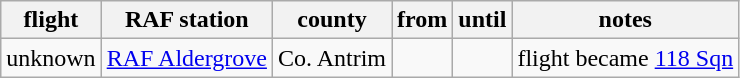<table class=wikitable>
<tr>
<th>flight</th>
<th>RAF station</th>
<th>county</th>
<th>from</th>
<th>until</th>
<th>notes</th>
</tr>
<tr>
<td>unknown</td>
<td><a href='#'>RAF Aldergrove</a></td>
<td>Co. Antrim</td>
<td></td>
<td></td>
<td>flight became <a href='#'>118 Sqn</a></td>
</tr>
</table>
